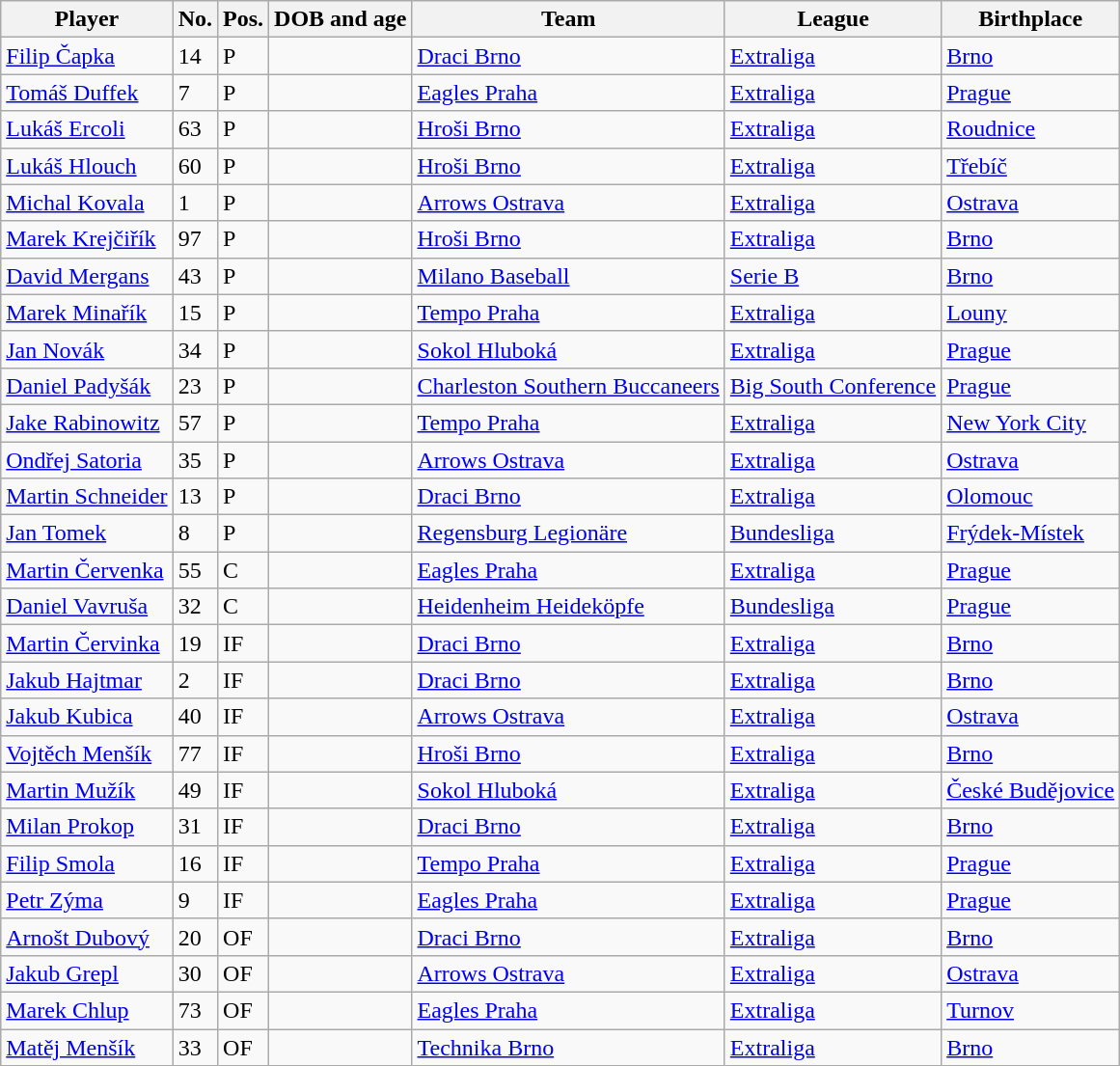<table class="wikitable sortable" style="white-space:nowrap;">
<tr>
<th>Player</th>
<th>No.</th>
<th>Pos.</th>
<th>DOB and age</th>
<th>Team</th>
<th>League</th>
<th>Birthplace</th>
</tr>
<tr>
<td><a href='#'>Filip Čapka</a></td>
<td>14</td>
<td>P</td>
<td></td>
<td> <a href='#'>Draci Brno</a></td>
<td><a href='#'>Extraliga</a></td>
<td> <a href='#'>Brno</a></td>
</tr>
<tr>
<td><a href='#'>Tomáš Duffek</a></td>
<td>7</td>
<td>P</td>
<td></td>
<td> <a href='#'>Eagles Praha</a></td>
<td><a href='#'>Extraliga</a></td>
<td> <a href='#'>Prague</a></td>
</tr>
<tr>
<td><a href='#'>Lukáš Ercoli</a></td>
<td>63</td>
<td>P</td>
<td></td>
<td> <a href='#'>Hroši Brno</a></td>
<td><a href='#'>Extraliga</a></td>
<td> <a href='#'>Roudnice</a></td>
</tr>
<tr>
<td><a href='#'>Lukáš Hlouch</a></td>
<td>60</td>
<td>P</td>
<td></td>
<td> <a href='#'>Hroši Brno</a></td>
<td><a href='#'>Extraliga</a></td>
<td> <a href='#'>Třebíč</a></td>
</tr>
<tr>
<td><a href='#'>Michal Kovala</a></td>
<td>1</td>
<td>P</td>
<td></td>
<td> <a href='#'>Arrows Ostrava</a></td>
<td><a href='#'>Extraliga</a></td>
<td> <a href='#'>Ostrava</a></td>
</tr>
<tr>
<td><a href='#'>Marek Krejčiřík</a></td>
<td>97</td>
<td>P</td>
<td></td>
<td> <a href='#'>Hroši Brno</a></td>
<td><a href='#'>Extraliga</a></td>
<td> <a href='#'>Brno</a></td>
</tr>
<tr>
<td><a href='#'>David Mergans</a></td>
<td>43</td>
<td>P</td>
<td></td>
<td> <a href='#'>Milano Baseball</a></td>
<td><a href='#'>Serie B</a></td>
<td> <a href='#'>Brno</a></td>
</tr>
<tr>
<td><a href='#'>Marek Minařík</a></td>
<td>15</td>
<td>P</td>
<td></td>
<td> <a href='#'>Tempo Praha</a></td>
<td><a href='#'>Extraliga</a></td>
<td> <a href='#'>Louny</a></td>
</tr>
<tr>
<td><a href='#'>Jan Novák</a></td>
<td>34</td>
<td>P</td>
<td></td>
<td> <a href='#'>Sokol Hluboká</a></td>
<td><a href='#'>Extraliga</a></td>
<td> <a href='#'>Prague</a></td>
</tr>
<tr>
<td><a href='#'>Daniel Padyšák</a></td>
<td>23</td>
<td>P</td>
<td></td>
<td> <a href='#'>Charleston Southern Buccaneers</a></td>
<td><a href='#'>Big South Conference</a></td>
<td> <a href='#'>Prague</a></td>
</tr>
<tr>
<td><a href='#'>Jake Rabinowitz</a></td>
<td>57</td>
<td>P</td>
<td></td>
<td> <a href='#'>Tempo Praha</a></td>
<td><a href='#'>Extraliga</a></td>
<td> <a href='#'>New York City</a></td>
</tr>
<tr>
<td><a href='#'>Ondřej Satoria</a></td>
<td>35</td>
<td>P</td>
<td></td>
<td> <a href='#'>Arrows Ostrava</a></td>
<td><a href='#'>Extraliga</a></td>
<td> <a href='#'>Ostrava</a></td>
</tr>
<tr>
<td><a href='#'>Martin Schneider</a></td>
<td>13</td>
<td>P</td>
<td></td>
<td> <a href='#'>Draci Brno</a></td>
<td><a href='#'>Extraliga</a></td>
<td> <a href='#'>Olomouc</a></td>
</tr>
<tr>
<td><a href='#'>Jan Tomek</a></td>
<td>8</td>
<td>P</td>
<td></td>
<td> <a href='#'>Regensburg Legionäre</a></td>
<td><a href='#'>Bundesliga</a></td>
<td> <a href='#'>Frýdek-Místek</a></td>
</tr>
<tr>
<td><a href='#'>Martin Červenka</a></td>
<td>55</td>
<td>C</td>
<td></td>
<td> <a href='#'>Eagles Praha</a></td>
<td><a href='#'>Extraliga</a></td>
<td> <a href='#'>Prague</a></td>
</tr>
<tr>
<td><a href='#'>Daniel Vavruša</a></td>
<td>32</td>
<td>C</td>
<td></td>
<td> <a href='#'>Heidenheim Heideköpfe</a></td>
<td><a href='#'>Bundesliga</a></td>
<td> <a href='#'>Prague</a></td>
</tr>
<tr>
<td><a href='#'>Martin Červinka</a></td>
<td>19</td>
<td>IF</td>
<td></td>
<td> <a href='#'>Draci Brno</a></td>
<td><a href='#'>Extraliga</a></td>
<td> <a href='#'>Brno</a></td>
</tr>
<tr>
<td><a href='#'>Jakub Hajtmar</a></td>
<td>2</td>
<td>IF</td>
<td></td>
<td> <a href='#'>Draci Brno</a></td>
<td><a href='#'>Extraliga</a></td>
<td> <a href='#'>Brno</a></td>
</tr>
<tr>
<td><a href='#'>Jakub Kubica</a></td>
<td>40</td>
<td>IF</td>
<td></td>
<td> <a href='#'>Arrows Ostrava</a></td>
<td><a href='#'>Extraliga</a></td>
<td> <a href='#'>Ostrava</a></td>
</tr>
<tr>
<td><a href='#'>Vojtěch Menšík</a></td>
<td>77</td>
<td>IF</td>
<td></td>
<td> <a href='#'>Hroši Brno</a></td>
<td><a href='#'>Extraliga</a></td>
<td> <a href='#'>Brno</a></td>
</tr>
<tr>
<td><a href='#'>Martin Mužík</a></td>
<td>49</td>
<td>IF</td>
<td></td>
<td> <a href='#'>Sokol Hluboká</a></td>
<td><a href='#'>Extraliga</a></td>
<td> <a href='#'>České Budějovice</a></td>
</tr>
<tr>
<td><a href='#'>Milan Prokop</a></td>
<td>31</td>
<td>IF</td>
<td></td>
<td> <a href='#'>Draci Brno</a></td>
<td><a href='#'>Extraliga</a></td>
<td> <a href='#'>Brno</a></td>
</tr>
<tr>
<td><a href='#'>Filip Smola</a></td>
<td>16</td>
<td>IF</td>
<td></td>
<td> <a href='#'>Tempo Praha</a></td>
<td><a href='#'>Extraliga</a></td>
<td> <a href='#'>Prague</a></td>
</tr>
<tr>
<td><a href='#'>Petr Zýma</a></td>
<td>9</td>
<td>IF</td>
<td></td>
<td> <a href='#'>Eagles Praha</a></td>
<td><a href='#'>Extraliga</a></td>
<td> <a href='#'>Prague</a></td>
</tr>
<tr>
<td><a href='#'>Arnošt Dubový</a></td>
<td>20</td>
<td>OF</td>
<td></td>
<td> <a href='#'>Draci Brno</a></td>
<td><a href='#'>Extraliga</a></td>
<td> <a href='#'>Brno</a></td>
</tr>
<tr>
<td><a href='#'>Jakub Grepl</a></td>
<td>30</td>
<td>OF</td>
<td></td>
<td> <a href='#'>Arrows Ostrava</a></td>
<td><a href='#'>Extraliga</a></td>
<td> <a href='#'>Ostrava</a></td>
</tr>
<tr>
<td><a href='#'>Marek Chlup</a></td>
<td>73</td>
<td>OF</td>
<td></td>
<td> <a href='#'>Eagles Praha</a></td>
<td><a href='#'>Extraliga</a></td>
<td> <a href='#'>Turnov</a></td>
</tr>
<tr>
<td><a href='#'>Matěj Menšík</a></td>
<td>33</td>
<td>OF</td>
<td></td>
<td> <a href='#'>Technika Brno</a></td>
<td><a href='#'>Extraliga</a></td>
<td> <a href='#'>Brno</a></td>
</tr>
</table>
